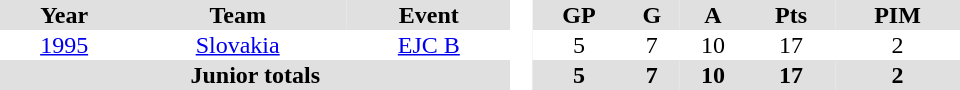<table border="0" cellpadding="1" cellspacing="0" style="text-align:center; width:40em">
<tr ALIGN="center" bgcolor="#e0e0e0">
<th>Year</th>
<th>Team</th>
<th>Event</th>
<th rowspan="99" bgcolor="#ffffff"> </th>
<th>GP</th>
<th>G</th>
<th>A</th>
<th>Pts</th>
<th>PIM</th>
</tr>
<tr>
<td><a href='#'>1995</a></td>
<td><a href='#'>Slovakia</a></td>
<td><a href='#'>EJC B</a></td>
<td>5</td>
<td>7</td>
<td>10</td>
<td>17</td>
<td>2</td>
</tr>
<tr bgcolor="#e0e0e0">
<th colspan="3">Junior totals</th>
<th>5</th>
<th>7</th>
<th>10</th>
<th>17</th>
<th>2</th>
</tr>
</table>
